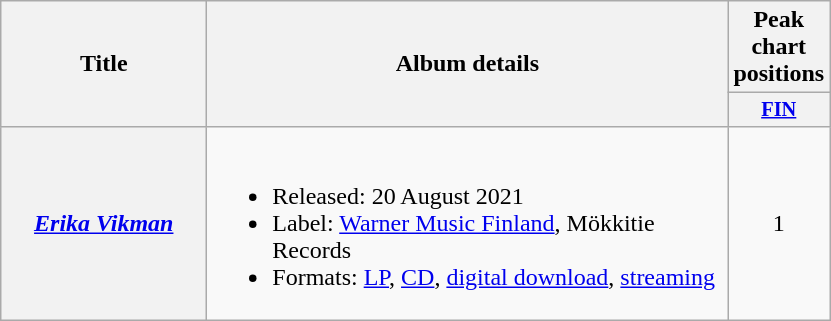<table class="wikitable plainrowheaders" style="text-align:center;">
<tr>
<th rowspan="2" width="130">Title</th>
<th rowspan="2" width="340">Album details</th>
<th colspan="1" width="50">Peak chart positions</th>
</tr>
<tr>
<th style="width:3em;font-size:85%"><a href='#'>FIN</a><br></th>
</tr>
<tr>
<th scope="row"><em><a href='#'>Erika Vikman</a></em></th>
<td align=left><br><ul><li>Released: 20 August 2021</li><li>Label: <a href='#'>Warner Music Finland</a>, Mökkitie Records</li><li>Formats: <a href='#'>LP</a>, <a href='#'>CD</a>, <a href='#'>digital download</a>, <a href='#'>streaming</a></li></ul></td>
<td>1</td>
</tr>
</table>
